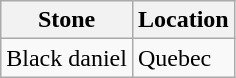<table class="wikitable">
<tr>
<th>Stone</th>
<th>Location</th>
</tr>
<tr>
<td>Black daniel</td>
<td>Quebec</td>
</tr>
</table>
